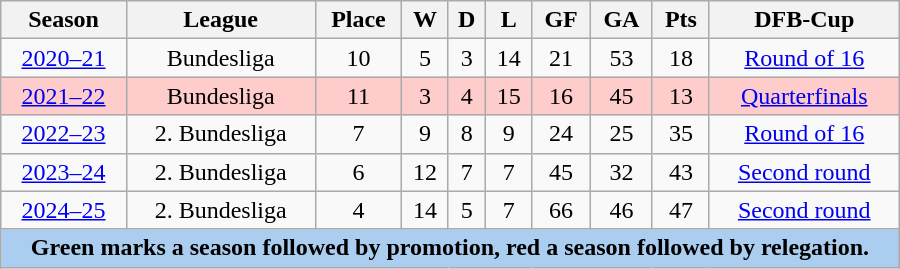<table width = "600px" class="wikitable">
<tr>
<th>Season</th>
<th>League</th>
<th>Place</th>
<th>W</th>
<th>D</th>
<th>L</th>
<th>GF</th>
<th>GA</th>
<th>Pts</th>
<th>DFB-Cup</th>
</tr>
<tr align="center">
<td><a href='#'>2020–21</a></td>
<td>Bundesliga</td>
<td>10</td>
<td>5</td>
<td>3</td>
<td>14</td>
<td>21</td>
<td>53</td>
<td>18</td>
<td><a href='#'>Round of 16</a></td>
</tr>
<tr align="center" style="background:#ffcccc;">
<td><a href='#'>2021–22</a></td>
<td>Bundesliga</td>
<td>11</td>
<td>3</td>
<td>4</td>
<td>15</td>
<td>16</td>
<td>45</td>
<td>13</td>
<td><a href='#'>Quarterfinals</a></td>
</tr>
<tr align="center">
<td><a href='#'>2022–23</a></td>
<td>2. Bundesliga</td>
<td>7</td>
<td>9</td>
<td>8</td>
<td>9</td>
<td>24</td>
<td>25</td>
<td>35</td>
<td><a href='#'>Round of 16</a></td>
</tr>
<tr align="center">
<td><a href='#'>2023–24</a></td>
<td>2. Bundesliga</td>
<td>6</td>
<td>12</td>
<td>7</td>
<td>7</td>
<td>45</td>
<td>32</td>
<td>43</td>
<td><a href='#'>Second round</a></td>
</tr>
<tr align="center">
<td><a href='#'>2024–25</a></td>
<td>2. Bundesliga</td>
<td>4</td>
<td>14</td>
<td>5</td>
<td>7</td>
<td>66</td>
<td>46</td>
<td>47</td>
<td><a href='#'>Second round</a></td>
</tr>
<tr style="background-color:#ABCDEF">
<td colspan="10" align="center"><strong>Green marks a season followed by promotion, red a season followed by relegation.</strong></td>
</tr>
</table>
